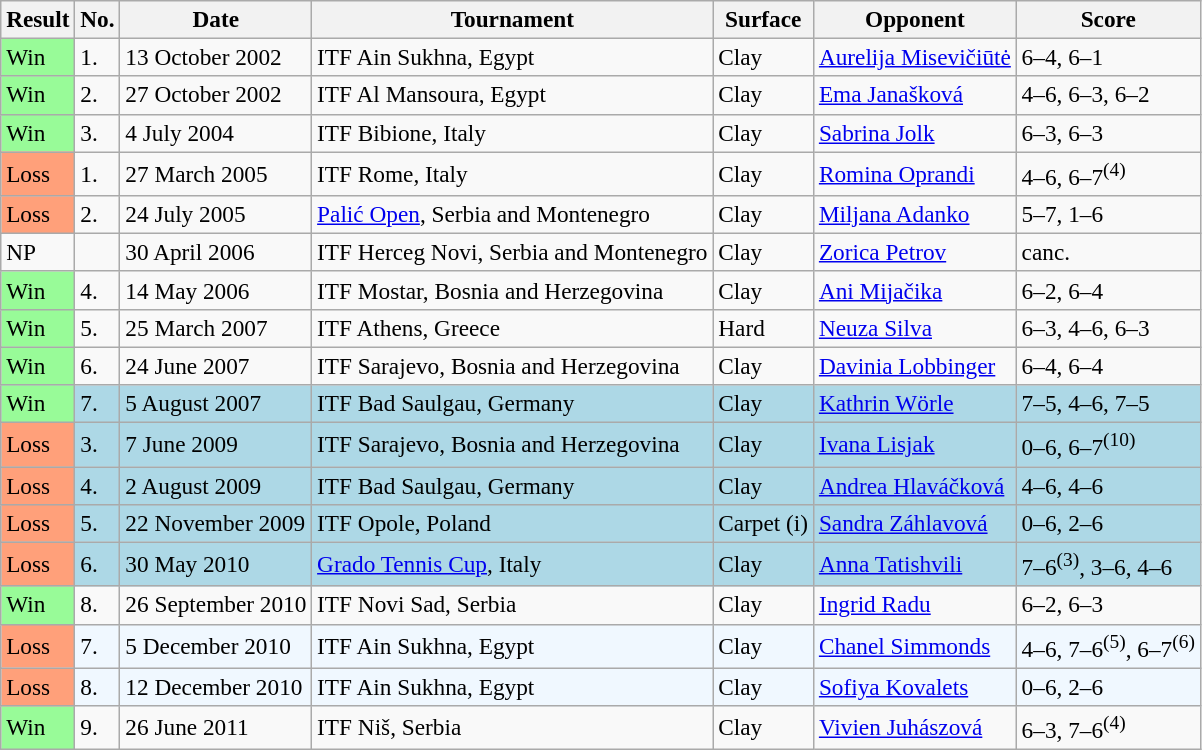<table class="sortable wikitable" style="font-size:97%;">
<tr>
<th>Result</th>
<th>No.</th>
<th>Date</th>
<th>Tournament</th>
<th>Surface</th>
<th>Opponent</th>
<th class="unsortable">Score</th>
</tr>
<tr>
<td bgcolor="98FB98">Win</td>
<td>1.</td>
<td>13 October 2002</td>
<td>ITF Ain Sukhna, Egypt</td>
<td>Clay</td>
<td> <a href='#'>Aurelija Misevičiūtė</a></td>
<td>6–4, 6–1</td>
</tr>
<tr>
<td bgcolor="98FB98">Win</td>
<td>2.</td>
<td>27 October 2002</td>
<td>ITF Al Mansoura, Egypt</td>
<td>Clay</td>
<td> <a href='#'>Ema Janašková</a></td>
<td>4–6, 6–3, 6–2</td>
</tr>
<tr>
<td bgcolor="98FB98">Win</td>
<td>3.</td>
<td>4 July 2004</td>
<td>ITF Bibione, Italy</td>
<td>Clay</td>
<td> <a href='#'>Sabrina Jolk</a></td>
<td>6–3, 6–3</td>
</tr>
<tr>
<td style="background:#ffa07a;">Loss</td>
<td>1.</td>
<td>27 March 2005</td>
<td>ITF Rome, Italy</td>
<td>Clay</td>
<td> <a href='#'>Romina Oprandi</a></td>
<td>4–6, 6–7<sup>(4)</sup></td>
</tr>
<tr>
<td style="background:#ffa07a;">Loss</td>
<td>2.</td>
<td>24 July 2005</td>
<td><a href='#'>Palić Open</a>, Serbia and Montenegro</td>
<td>Clay</td>
<td> <a href='#'>Miljana Adanko</a></td>
<td>5–7, 1–6</td>
</tr>
<tr>
<td>NP</td>
<td></td>
<td>30 April 2006</td>
<td>ITF Herceg Novi, Serbia and Montenegro</td>
<td>Clay</td>
<td> <a href='#'>Zorica Petrov</a></td>
<td>canc.</td>
</tr>
<tr>
<td bgcolor="98FB98">Win</td>
<td>4.</td>
<td>14 May 2006</td>
<td>ITF Mostar, Bosnia and Herzegovina</td>
<td>Clay</td>
<td> <a href='#'>Ani Mijačika</a></td>
<td>6–2, 6–4</td>
</tr>
<tr>
<td bgcolor="98FB98">Win</td>
<td>5.</td>
<td>25 March 2007</td>
<td>ITF Athens, Greece</td>
<td>Hard</td>
<td> <a href='#'>Neuza Silva</a></td>
<td>6–3, 4–6, 6–3</td>
</tr>
<tr>
<td bgcolor="98FB98">Win</td>
<td>6.</td>
<td>24 June 2007</td>
<td>ITF Sarajevo, Bosnia and Herzegovina</td>
<td>Clay</td>
<td> <a href='#'>Davinia Lobbinger</a></td>
<td>6–4, 6–4</td>
</tr>
<tr style="background:lightblue;">
<td bgcolor="98FB98">Win</td>
<td>7.</td>
<td>5 August 2007</td>
<td>ITF Bad Saulgau, Germany</td>
<td>Clay</td>
<td> <a href='#'>Kathrin Wörle</a></td>
<td>7–5, 4–6, 7–5</td>
</tr>
<tr style="background:lightblue;">
<td style="background:#ffa07a;">Loss</td>
<td>3.</td>
<td>7 June 2009</td>
<td>ITF Sarajevo, Bosnia and Herzegovina</td>
<td>Clay</td>
<td> <a href='#'>Ivana Lisjak</a></td>
<td>0–6, 6–7<sup>(10)</sup></td>
</tr>
<tr style="background:lightblue;">
<td style="background:#ffa07a;">Loss</td>
<td>4.</td>
<td>2 August 2009</td>
<td>ITF Bad Saulgau, Germany</td>
<td>Clay</td>
<td> <a href='#'>Andrea Hlaváčková</a></td>
<td>4–6, 4–6</td>
</tr>
<tr style="background:lightblue;">
<td style="background:#ffa07a;">Loss</td>
<td>5.</td>
<td>22 November 2009</td>
<td>ITF Opole, Poland</td>
<td>Carpet (i)</td>
<td> <a href='#'>Sandra Záhlavová</a></td>
<td>0–6, 2–6</td>
</tr>
<tr style="background:lightblue;">
<td style="background:#ffa07a;">Loss</td>
<td>6.</td>
<td>30 May 2010</td>
<td><a href='#'>Grado Tennis Cup</a>, Italy</td>
<td>Clay</td>
<td> <a href='#'>Anna Tatishvili</a></td>
<td>7–6<sup>(3)</sup>, 3–6, 4–6</td>
</tr>
<tr>
<td bgcolor="98FB98">Win</td>
<td>8.</td>
<td>26 September 2010</td>
<td>ITF Novi Sad, Serbia</td>
<td>Clay</td>
<td> <a href='#'>Ingrid Radu</a></td>
<td>6–2, 6–3</td>
</tr>
<tr style="background:#f0f8ff;">
<td style="background:#ffa07a;">Loss</td>
<td>7.</td>
<td>5 December 2010</td>
<td>ITF Ain Sukhna, Egypt</td>
<td>Clay</td>
<td> <a href='#'>Chanel Simmonds</a></td>
<td>4–6, 7–6<sup>(5)</sup>, 6–7<sup>(6)</sup></td>
</tr>
<tr style="background:#f0f8ff;">
<td style="background:#ffa07a;">Loss</td>
<td>8.</td>
<td>12 December 2010</td>
<td>ITF Ain Sukhna, Egypt</td>
<td>Clay</td>
<td> <a href='#'>Sofiya Kovalets</a></td>
<td>0–6, 2–6</td>
</tr>
<tr>
<td bgcolor="98FB98">Win</td>
<td>9.</td>
<td>26 June 2011</td>
<td>ITF Niš, Serbia</td>
<td>Clay</td>
<td> <a href='#'>Vivien Juhászová</a></td>
<td>6–3, 7–6<sup>(4)</sup></td>
</tr>
</table>
